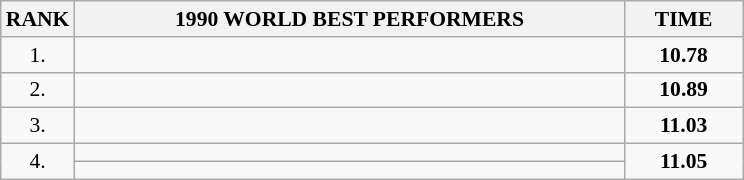<table class="wikitable" style="border-collapse: collapse; font-size: 90%;">
<tr>
<th>RANK</th>
<th align="center" style="width: 25em">1990 WORLD BEST PERFORMERS</th>
<th align="center" style="width: 5em">TIME</th>
</tr>
<tr>
<td align="center">1.</td>
<td></td>
<td align="center"><strong>10.78</strong></td>
</tr>
<tr>
<td align="center">2.</td>
<td></td>
<td align="center"><strong>10.89</strong></td>
</tr>
<tr>
<td align="center">3.</td>
<td></td>
<td align="center"><strong>11.03</strong></td>
</tr>
<tr>
<td rowspan=2 align="center">4.</td>
<td></td>
<td rowspan=2 align="center"><strong>11.05</strong></td>
</tr>
<tr>
<td></td>
</tr>
</table>
